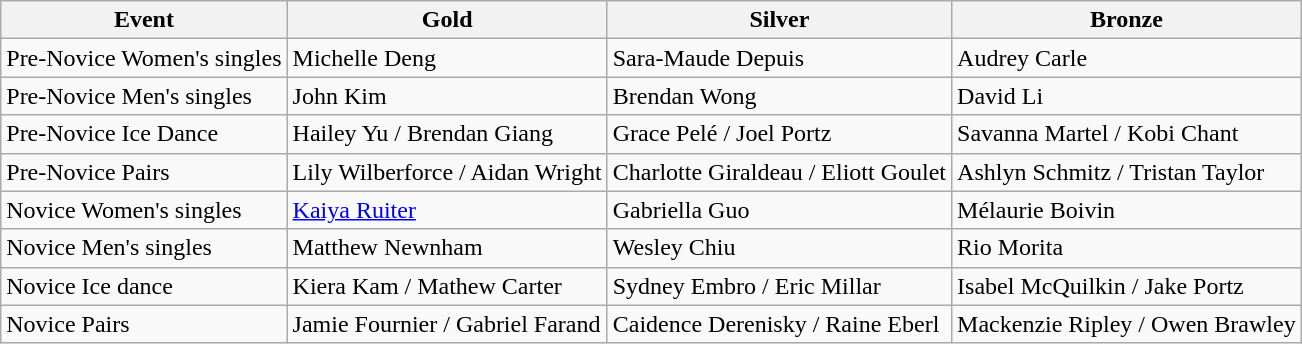<table class="wikitable">
<tr>
<th>Event</th>
<th>Gold</th>
<th>Silver</th>
<th>Bronze</th>
</tr>
<tr>
<td>Pre-Novice Women's singles</td>
<td>Michelle Deng</td>
<td>Sara-Maude Depuis</td>
<td>Audrey Carle</td>
</tr>
<tr>
<td>Pre-Novice Men's singles</td>
<td>John Kim</td>
<td>Brendan Wong</td>
<td>David Li</td>
</tr>
<tr>
<td>Pre-Novice Ice Dance</td>
<td>Hailey Yu / Brendan Giang</td>
<td>Grace Pelé / Joel Portz</td>
<td>Savanna Martel / Kobi Chant</td>
</tr>
<tr>
<td>Pre-Novice Pairs</td>
<td>Lily Wilberforce / Aidan Wright</td>
<td>Charlotte Giraldeau / Eliott Goulet</td>
<td>Ashlyn Schmitz / Tristan Taylor</td>
</tr>
<tr>
<td>Novice Women's singles</td>
<td><a href='#'>Kaiya Ruiter</a></td>
<td>Gabriella Guo</td>
<td>Mélaurie Boivin</td>
</tr>
<tr>
<td>Novice Men's singles</td>
<td>Matthew Newnham</td>
<td>Wesley Chiu</td>
<td>Rio Morita</td>
</tr>
<tr>
<td>Novice Ice dance</td>
<td>Kiera Kam / Mathew Carter</td>
<td>Sydney Embro / Eric Millar</td>
<td>Isabel McQuilkin / Jake Portz</td>
</tr>
<tr>
<td>Novice Pairs</td>
<td>Jamie Fournier / Gabriel Farand</td>
<td>Caidence Derenisky / Raine Eberl</td>
<td>Mackenzie Ripley / Owen Brawley</td>
</tr>
</table>
